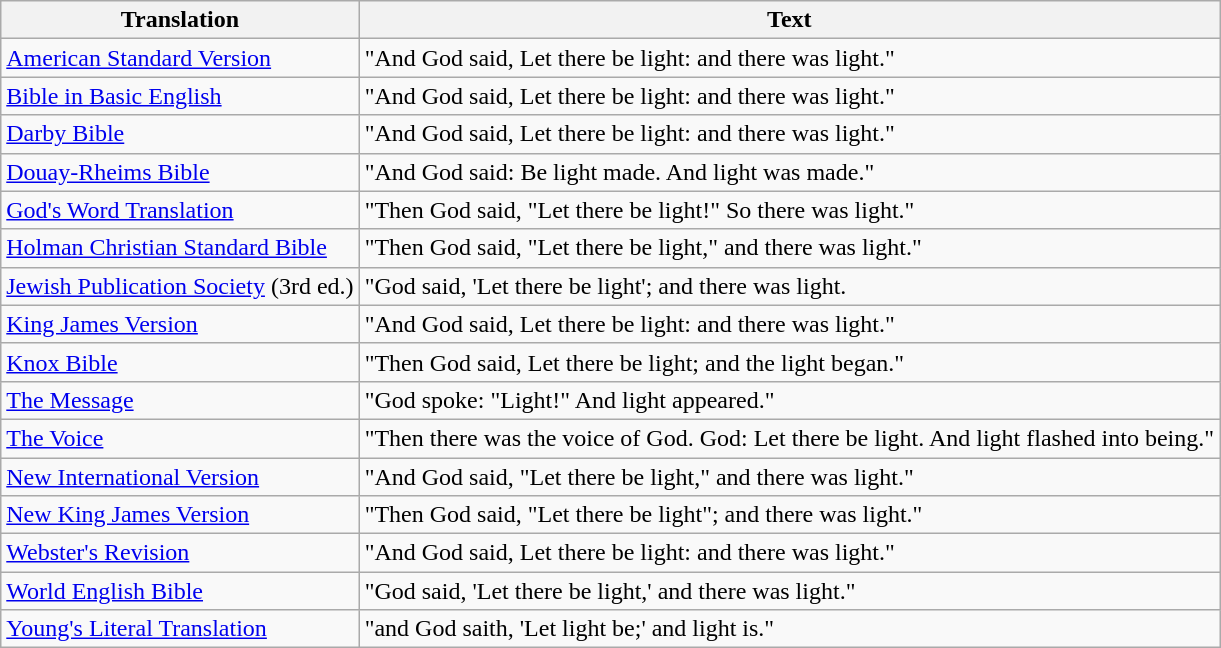<table class="wikitable">
<tr>
<th>Translation</th>
<th>Text</th>
</tr>
<tr>
<td><a href='#'>American Standard Version</a></td>
<td>"And God said, Let there be light: and there was light."</td>
</tr>
<tr>
<td><a href='#'>Bible in Basic English</a></td>
<td>"And God said, Let there be light: and there was light."</td>
</tr>
<tr>
<td><a href='#'>Darby Bible</a></td>
<td>"And God said, Let there be light: and there was light."</td>
</tr>
<tr>
<td><a href='#'>Douay-Rheims Bible</a></td>
<td>"And God said: Be light made. And light was made."</td>
</tr>
<tr>
<td><a href='#'>God's Word Translation</a></td>
<td>"Then God said, "Let there be light!" So there was light."</td>
</tr>
<tr>
<td><a href='#'>Holman Christian Standard Bible</a></td>
<td>"Then God said, "Let there be light," and there was light."</td>
</tr>
<tr>
<td><a href='#'>Jewish Publication Society</a> (3rd ed.)</td>
<td>"God said, 'Let there be light'; and there was light.</td>
</tr>
<tr>
<td><a href='#'>King James Version</a></td>
<td>"And God said, Let there be light: and there was light."</td>
</tr>
<tr>
<td><a href='#'>Knox Bible</a></td>
<td>"Then God said, Let there be light; and the light began."</td>
</tr>
<tr>
<td><a href='#'>The Message</a></td>
<td>"God spoke: "Light!" And light appeared."</td>
</tr>
<tr>
<td><a href='#'>The Voice</a></td>
<td>"Then there was the voice of God. God: Let there be light. And light flashed into being."</td>
</tr>
<tr>
<td><a href='#'>New International Version</a></td>
<td>"And God said, "Let there be light," and there was light."</td>
</tr>
<tr>
<td><a href='#'>New King James Version</a></td>
<td>"Then God said, "Let there be light"; and there was light."</td>
</tr>
<tr>
<td><a href='#'>Webster's Revision</a></td>
<td>"And God said, Let there be light: and there was light."</td>
</tr>
<tr>
<td><a href='#'>World English Bible</a></td>
<td>"God said, 'Let there be light,' and there was light."</td>
</tr>
<tr>
<td><a href='#'>Young's Literal Translation</a></td>
<td>"and God saith, 'Let light be;' and light is."</td>
</tr>
</table>
